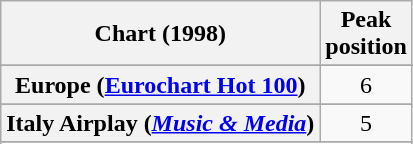<table class="wikitable sortable plainrowheaders" style="text-align:center">
<tr>
<th scope="col">Chart (1998)</th>
<th scope="col">Peak<br>position</th>
</tr>
<tr>
</tr>
<tr>
</tr>
<tr>
</tr>
<tr>
</tr>
<tr>
<th scope="row">Europe (<a href='#'>Eurochart Hot 100</a>)<br></th>
<td>6</td>
</tr>
<tr>
</tr>
<tr>
</tr>
<tr>
</tr>
<tr>
</tr>
<tr>
<th scope="row">Italy Airplay (<em><a href='#'>Music & Media</a></em>)</th>
<td>5</td>
</tr>
<tr>
</tr>
<tr>
</tr>
<tr>
</tr>
<tr>
</tr>
<tr>
</tr>
<tr>
</tr>
<tr>
</tr>
<tr>
</tr>
<tr>
</tr>
</table>
